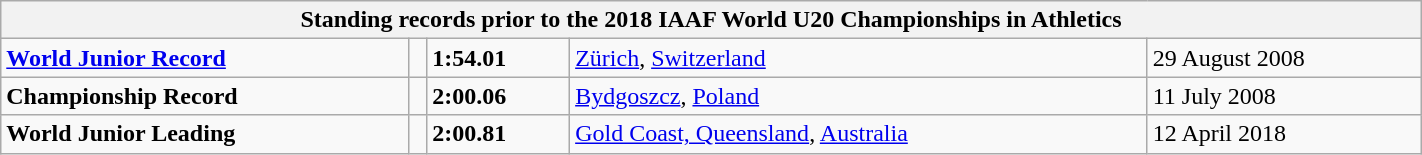<table class="wikitable" width=75%>
<tr>
<th colspan="5">Standing records prior to the 2018 IAAF World U20 Championships in Athletics</th>
</tr>
<tr>
<td><strong><a href='#'>World Junior Record</a></strong></td>
<td></td>
<td><strong>1:54.01</strong></td>
<td><a href='#'>Zürich</a>, <a href='#'>Switzerland</a></td>
<td>29 August 2008</td>
</tr>
<tr>
<td><strong>Championship Record</strong></td>
<td></td>
<td><strong>2:00.06</strong></td>
<td><a href='#'>Bydgoszcz</a>, <a href='#'>Poland</a></td>
<td>11 July 2008</td>
</tr>
<tr>
<td><strong>World Junior Leading</strong></td>
<td></td>
<td><strong>2:00.81</strong></td>
<td><a href='#'>Gold Coast, Queensland</a>, <a href='#'>Australia</a></td>
<td>12 April 2018</td>
</tr>
</table>
